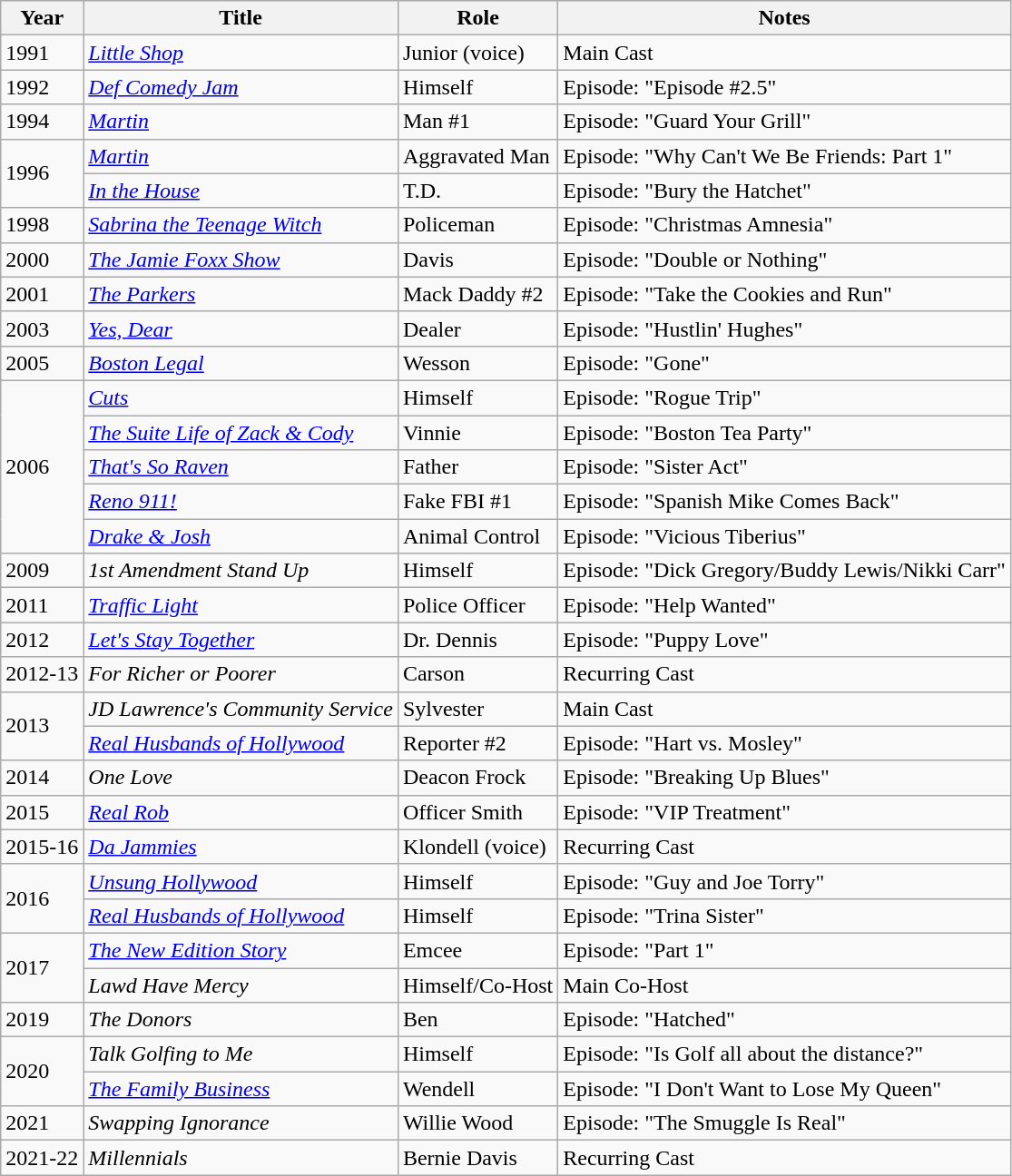<table class="wikitable sortable">
<tr>
<th>Year</th>
<th>Title</th>
<th>Role</th>
<th>Notes</th>
</tr>
<tr>
<td>1991</td>
<td><em><a href='#'>Little Shop</a></em></td>
<td>Junior (voice)</td>
<td>Main Cast</td>
</tr>
<tr>
<td>1992</td>
<td><em><a href='#'>Def Comedy Jam</a></em></td>
<td>Himself</td>
<td>Episode: "Episode #2.5"</td>
</tr>
<tr>
<td>1994</td>
<td><em><a href='#'>Martin</a></em></td>
<td>Man #1</td>
<td>Episode: "Guard Your Grill"</td>
</tr>
<tr>
<td rowspan="2">1996</td>
<td><em><a href='#'>Martin</a></em></td>
<td>Aggravated Man</td>
<td>Episode: "Why Can't We Be Friends: Part 1"</td>
</tr>
<tr>
<td><em><a href='#'>In the House</a></em></td>
<td>T.D.</td>
<td>Episode: "Bury the Hatchet"</td>
</tr>
<tr>
<td>1998</td>
<td><em><a href='#'>Sabrina the Teenage Witch</a></em></td>
<td>Policeman</td>
<td>Episode: "Christmas Amnesia"</td>
</tr>
<tr>
<td>2000</td>
<td><em><a href='#'>The Jamie Foxx Show</a></em></td>
<td>Davis</td>
<td>Episode: "Double or Nothing"</td>
</tr>
<tr>
<td>2001</td>
<td><em><a href='#'>The Parkers</a></em></td>
<td>Mack Daddy #2</td>
<td>Episode: "Take the Cookies and Run"</td>
</tr>
<tr>
<td>2003</td>
<td><em><a href='#'>Yes, Dear</a></em></td>
<td>Dealer</td>
<td>Episode: "Hustlin' Hughes"</td>
</tr>
<tr>
<td>2005</td>
<td><em><a href='#'>Boston Legal</a></em></td>
<td>Wesson</td>
<td>Episode: "Gone"</td>
</tr>
<tr>
<td rowspan="5">2006</td>
<td><em><a href='#'>Cuts</a></em></td>
<td>Himself</td>
<td>Episode: "Rogue Trip"</td>
</tr>
<tr>
<td><em><a href='#'>The Suite Life of Zack & Cody</a></em></td>
<td>Vinnie</td>
<td>Episode: "Boston Tea Party"</td>
</tr>
<tr>
<td><em><a href='#'>That's So Raven</a></em></td>
<td>Father</td>
<td>Episode: "Sister Act"</td>
</tr>
<tr>
<td><em><a href='#'>Reno 911!</a></em></td>
<td>Fake FBI #1</td>
<td>Episode: "Spanish Mike Comes Back"</td>
</tr>
<tr>
<td><em><a href='#'>Drake & Josh</a></em></td>
<td>Animal Control</td>
<td>Episode: "Vicious Tiberius"</td>
</tr>
<tr>
<td>2009</td>
<td><em>1st Amendment Stand Up</em></td>
<td>Himself</td>
<td>Episode: "Dick Gregory/Buddy Lewis/Nikki Carr"</td>
</tr>
<tr>
<td>2011</td>
<td><em><a href='#'>Traffic Light</a></em></td>
<td>Police Officer</td>
<td>Episode: "Help Wanted"</td>
</tr>
<tr>
<td>2012</td>
<td><em><a href='#'>Let's Stay Together</a></em></td>
<td>Dr. Dennis</td>
<td>Episode: "Puppy Love"</td>
</tr>
<tr>
<td>2012-13</td>
<td><em>For Richer or Poorer</em></td>
<td>Carson</td>
<td>Recurring Cast</td>
</tr>
<tr>
<td rowspan="2">2013</td>
<td><em>JD Lawrence's Community Service</em></td>
<td>Sylvester</td>
<td>Main Cast</td>
</tr>
<tr>
<td><em><a href='#'>Real Husbands of Hollywood</a></em></td>
<td>Reporter #2</td>
<td>Episode: "Hart vs. Mosley"</td>
</tr>
<tr>
<td>2014</td>
<td><em>One Love</em></td>
<td>Deacon Frock</td>
<td>Episode: "Breaking Up Blues"</td>
</tr>
<tr>
<td>2015</td>
<td><em><a href='#'>Real Rob</a></em></td>
<td>Officer Smith</td>
<td>Episode: "VIP Treatment"</td>
</tr>
<tr>
<td>2015-16</td>
<td><em><a href='#'>Da Jammies</a></em></td>
<td>Klondell (voice)</td>
<td>Recurring Cast</td>
</tr>
<tr>
<td rowspan="2">2016</td>
<td><em><a href='#'>Unsung Hollywood</a></em></td>
<td>Himself</td>
<td>Episode: "Guy and Joe Torry"</td>
</tr>
<tr>
<td><em><a href='#'>Real Husbands of Hollywood</a></em></td>
<td>Himself</td>
<td>Episode: "Trina Sister"</td>
</tr>
<tr>
<td rowspan="2">2017</td>
<td><em><a href='#'>The New Edition Story</a></em></td>
<td>Emcee</td>
<td>Episode: "Part 1"</td>
</tr>
<tr>
<td><em>Lawd Have Mercy</em></td>
<td>Himself/Co-Host</td>
<td>Main Co-Host</td>
</tr>
<tr>
<td>2019</td>
<td><em>The Donors</em></td>
<td>Ben</td>
<td>Episode: "Hatched"</td>
</tr>
<tr>
<td rowspan="2">2020</td>
<td><em>Talk Golfing to Me</em></td>
<td>Himself</td>
<td>Episode: "Is Golf all about the distance?"</td>
</tr>
<tr>
<td><em><a href='#'>The Family Business</a></em></td>
<td>Wendell</td>
<td>Episode: "I Don't Want to Lose My Queen"</td>
</tr>
<tr>
<td>2021</td>
<td><em>Swapping Ignorance</em></td>
<td>Willie Wood</td>
<td>Episode: "The Smuggle Is Real"</td>
</tr>
<tr>
<td>2021-22</td>
<td><em>Millennials</em></td>
<td>Bernie Davis</td>
<td>Recurring Cast</td>
</tr>
</table>
